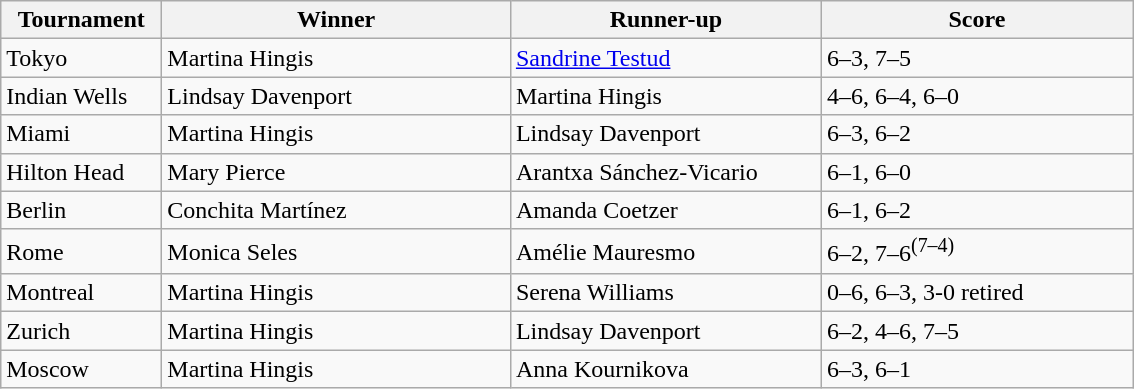<table class="wikitable">
<tr>
<th width=100>Tournament</th>
<th width=225>Winner</th>
<th width=200>Runner-up</th>
<th width=200>Score</th>
</tr>
<tr>
<td>Tokyo</td>
<td> Martina Hingis</td>
<td> <a href='#'>Sandrine Testud</a></td>
<td>6–3, 7–5</td>
</tr>
<tr>
<td>Indian Wells</td>
<td> Lindsay Davenport</td>
<td> Martina Hingis</td>
<td>4–6, 6–4, 6–0</td>
</tr>
<tr>
<td>Miami</td>
<td> Martina Hingis</td>
<td> Lindsay Davenport</td>
<td>6–3, 6–2</td>
</tr>
<tr>
<td>Hilton Head</td>
<td> Mary Pierce</td>
<td> Arantxa Sánchez-Vicario</td>
<td>6–1, 6–0</td>
</tr>
<tr>
<td>Berlin</td>
<td> Conchita Martínez</td>
<td> Amanda Coetzer</td>
<td>6–1, 6–2</td>
</tr>
<tr>
<td>Rome</td>
<td> Monica Seles</td>
<td> Amélie Mauresmo</td>
<td>6–2, 7–6<sup>(7–4)</sup></td>
</tr>
<tr>
<td>Montreal</td>
<td> Martina Hingis</td>
<td> Serena Williams</td>
<td>0–6, 6–3, 3-0 retired</td>
</tr>
<tr>
<td>Zurich</td>
<td> Martina Hingis</td>
<td> Lindsay Davenport</td>
<td>6–2, 4–6, 7–5</td>
</tr>
<tr>
<td>Moscow</td>
<td> Martina Hingis</td>
<td> Anna Kournikova</td>
<td>6–3, 6–1</td>
</tr>
</table>
